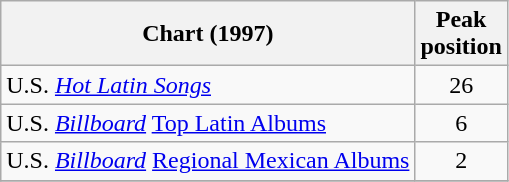<table class="wikitable">
<tr>
<th align="left">Chart (1997)</th>
<th style="text-align:center;">Peak<br>position</th>
</tr>
<tr>
<td align="left">U.S. <em><a href='#'>Hot Latin Songs</a></em></td>
<td align="center">26</td>
</tr>
<tr>
<td align="left">U.S. <em><a href='#'>Billboard</a></em> <a href='#'>Top Latin Albums</a></td>
<td align="center">6</td>
</tr>
<tr>
<td align="left">U.S. <em><a href='#'>Billboard</a></em> <a href='#'>Regional Mexican Albums</a></td>
<td align="center">2</td>
</tr>
<tr>
</tr>
</table>
